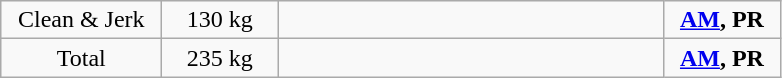<table class = "wikitable" style="text-align:center;">
<tr>
<td width=100>Clean & Jerk</td>
<td width=70>130 kg</td>
<td width=250></td>
<td width=70><strong><a href='#'>AM</a>, PR</strong></td>
</tr>
<tr>
<td>Total</td>
<td>235 kg</td>
<td></td>
<td><strong><a href='#'>AM</a>, PR</strong></td>
</tr>
</table>
